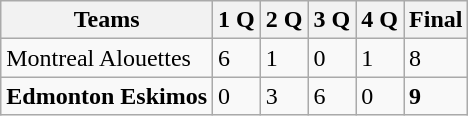<table class="wikitable">
<tr>
<th>Teams</th>
<th>1 Q</th>
<th>2 Q</th>
<th>3 Q</th>
<th>4 Q</th>
<th>Final</th>
</tr>
<tr>
<td>Montreal Alouettes</td>
<td>6</td>
<td>1</td>
<td>0</td>
<td>1</td>
<td>8</td>
</tr>
<tr>
<td><strong>Edmonton Eskimos</strong></td>
<td>0</td>
<td>3</td>
<td>6</td>
<td>0</td>
<td><strong>9</strong></td>
</tr>
</table>
